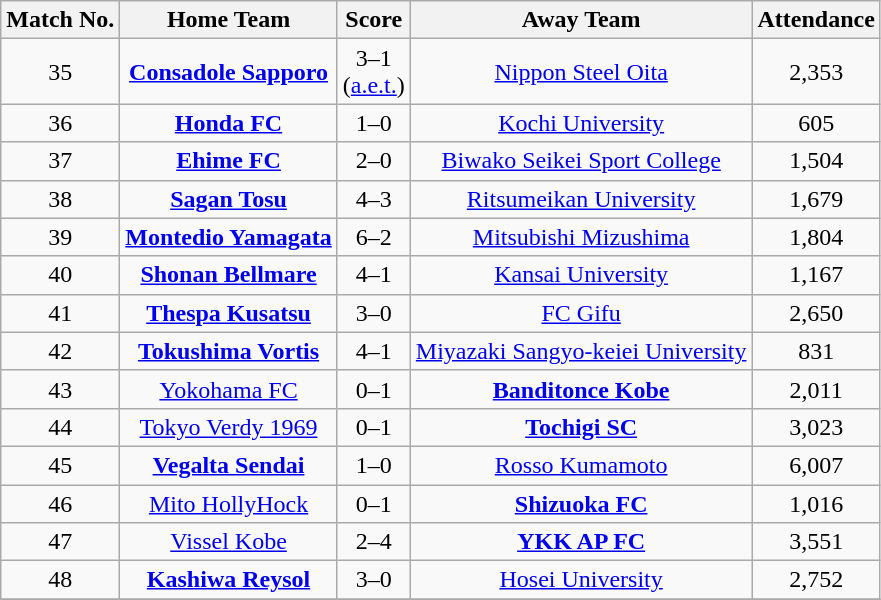<table class="wikitable" style="text-align: center">
<tr>
<th>Match No.</th>
<th>Home Team</th>
<th>Score</th>
<th>Away Team</th>
<th>Attendance</th>
</tr>
<tr>
<td>35</td>
<td><strong><a href='#'>Consadole Sapporo</a></strong></td>
<td>3–1<br>(<a href='#'>a.e.t.</a>)</td>
<td><a href='#'>Nippon Steel Oita</a></td>
<td>2,353</td>
</tr>
<tr>
<td>36</td>
<td><strong><a href='#'>Honda FC</a></strong></td>
<td>1–0</td>
<td><a href='#'>Kochi University</a></td>
<td>605</td>
</tr>
<tr>
<td>37</td>
<td><strong><a href='#'>Ehime FC</a></strong></td>
<td>2–0</td>
<td><a href='#'>Biwako Seikei Sport College</a></td>
<td>1,504</td>
</tr>
<tr>
<td>38</td>
<td><strong><a href='#'>Sagan Tosu</a></strong></td>
<td>4–3</td>
<td><a href='#'>Ritsumeikan University</a></td>
<td>1,679</td>
</tr>
<tr>
<td>39</td>
<td><strong><a href='#'>Montedio Yamagata</a></strong></td>
<td>6–2</td>
<td><a href='#'>Mitsubishi Mizushima</a></td>
<td>1,804</td>
</tr>
<tr>
<td>40</td>
<td><strong><a href='#'>Shonan Bellmare</a></strong></td>
<td>4–1</td>
<td><a href='#'>Kansai University</a></td>
<td>1,167</td>
</tr>
<tr>
<td>41</td>
<td><strong><a href='#'>Thespa Kusatsu</a></strong></td>
<td>3–0</td>
<td><a href='#'>FC Gifu</a></td>
<td>2,650</td>
</tr>
<tr>
<td>42</td>
<td><strong><a href='#'>Tokushima Vortis</a></strong></td>
<td>4–1</td>
<td><a href='#'>Miyazaki Sangyo-keiei University</a></td>
<td>831</td>
</tr>
<tr>
<td>43</td>
<td><a href='#'>Yokohama FC</a></td>
<td>0–1</td>
<td><strong><a href='#'>Banditonce Kobe</a></strong></td>
<td>2,011</td>
</tr>
<tr>
<td>44</td>
<td><a href='#'>Tokyo Verdy 1969</a></td>
<td>0–1</td>
<td><strong><a href='#'>Tochigi SC</a></strong></td>
<td>3,023</td>
</tr>
<tr>
<td>45</td>
<td><strong><a href='#'>Vegalta Sendai</a></strong></td>
<td>1–0</td>
<td><a href='#'>Rosso Kumamoto</a></td>
<td>6,007</td>
</tr>
<tr>
<td>46</td>
<td><a href='#'>Mito HollyHock</a></td>
<td>0–1</td>
<td><strong><a href='#'>Shizuoka FC</a></strong></td>
<td>1,016</td>
</tr>
<tr>
<td>47</td>
<td><a href='#'>Vissel Kobe</a></td>
<td>2–4</td>
<td><strong><a href='#'>YKK AP FC</a></strong></td>
<td>3,551</td>
</tr>
<tr>
<td>48</td>
<td><strong><a href='#'>Kashiwa Reysol</a></strong></td>
<td>3–0</td>
<td><a href='#'>Hosei University</a></td>
<td>2,752</td>
</tr>
<tr>
</tr>
</table>
